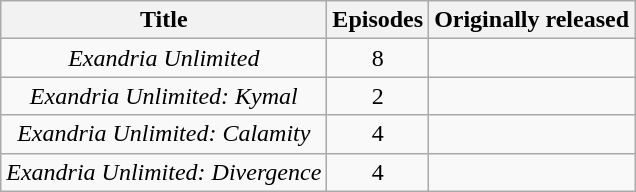<table class="wikitable plainrowheaders" style="text-align:center">
<tr>
<th>Title</th>
<th>Episodes</th>
<th>Originally released</th>
</tr>
<tr>
<td><em>Exandria Unlimited</em></td>
<td>8</td>
<td></td>
</tr>
<tr>
<td><em>Exandria Unlimited: Kymal</em></td>
<td>2</td>
<td></td>
</tr>
<tr>
<td><em>Exandria Unlimited: Calamity</em></td>
<td>4</td>
<td></td>
</tr>
<tr>
<td><em>Exandria Unlimited: Divergence</em></td>
<td>4</td>
<td></td>
</tr>
</table>
